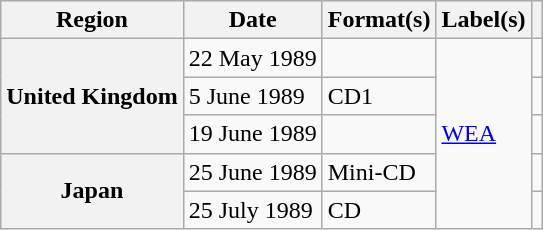<table class="wikitable plainrowheaders">
<tr>
<th scope="col">Region</th>
<th scope="col">Date</th>
<th scope="col">Format(s)</th>
<th scope="col">Label(s)</th>
<th scope="col"></th>
</tr>
<tr>
<th scope="row" rowspan="3">United Kingdom</th>
<td>22 May 1989</td>
<td></td>
<td rowspan="5"><a href='#'>WEA</a></td>
<td></td>
</tr>
<tr>
<td>5 June 1989</td>
<td>CD1</td>
<td></td>
</tr>
<tr>
<td>19 June 1989</td>
<td></td>
<td></td>
</tr>
<tr>
<th scope="row" rowspan="2">Japan</th>
<td>25 June 1989</td>
<td>Mini-CD</td>
<td></td>
</tr>
<tr>
<td>25 July 1989</td>
<td>CD</td>
<td></td>
</tr>
</table>
